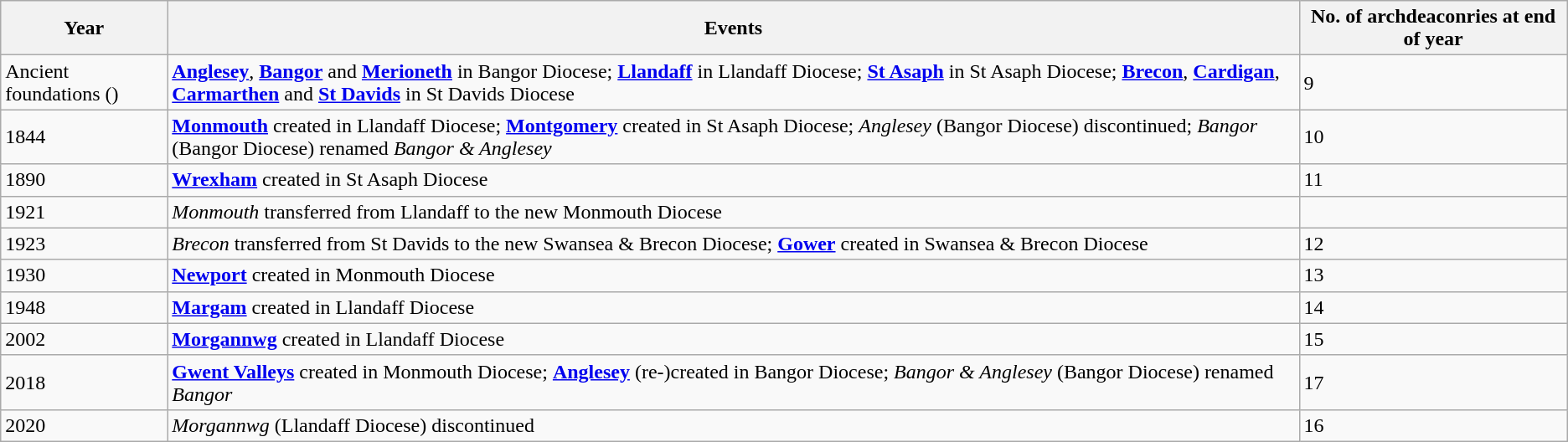<table class="wikitable">
<tr>
<th>Year</th>
<th>Events</th>
<th>No. of archdeaconries at end of year</th>
</tr>
<tr>
<td>Ancient foundations ()</td>
<td><strong><a href='#'>Anglesey</a></strong>, <strong><a href='#'>Bangor</a></strong> and <strong><a href='#'>Merioneth</a></strong> in Bangor Diocese; <strong><a href='#'>Llandaff</a></strong> in Llandaff Diocese; <strong><a href='#'>St Asaph</a></strong> in St Asaph Diocese; <strong><a href='#'>Brecon</a></strong>, <strong><a href='#'>Cardigan</a></strong>, <strong><a href='#'>Carmarthen</a></strong> and <a href='#'><strong>St Davids</strong></a> in St Davids Diocese</td>
<td>9</td>
</tr>
<tr>
<td>1844</td>
<td><a href='#'><strong>Monmouth</strong></a> created in Llandaff Diocese; <strong><a href='#'>Montgomery</a></strong> created in St Asaph Diocese; <em>Anglesey</em> (Bangor Diocese) discontinued; <em>Bangor</em> (Bangor Diocese) renamed <em>Bangor & Anglesey</em></td>
<td>10</td>
</tr>
<tr>
<td>1890</td>
<td><strong><a href='#'>Wrexham</a></strong> created in St Asaph Diocese</td>
<td>11</td>
</tr>
<tr>
<td>1921</td>
<td><em>Monmouth</em> transferred from Llandaff to the new Monmouth Diocese</td>
<td></td>
</tr>
<tr>
<td>1923</td>
<td><em>Brecon</em> transferred from St Davids to the new Swansea & Brecon Diocese; <strong><a href='#'>Gower</a></strong> created in Swansea & Brecon Diocese</td>
<td>12</td>
</tr>
<tr>
<td>1930</td>
<td><strong><a href='#'>Newport</a></strong> created in Monmouth Diocese</td>
<td>13</td>
</tr>
<tr>
<td>1948</td>
<td><strong><a href='#'>Margam</a></strong> created in Llandaff Diocese</td>
<td>14</td>
</tr>
<tr>
<td>2002</td>
<td><strong><a href='#'>Morgannwg</a></strong> created in Llandaff Diocese</td>
<td>15</td>
</tr>
<tr>
<td>2018</td>
<td><strong><a href='#'>Gwent Valleys</a></strong> created in Monmouth Diocese; <strong><a href='#'>Anglesey</a></strong> (re-)created in Bangor Diocese; <em>Bangor & Anglesey</em> (Bangor Diocese) renamed <em>Bangor</em></td>
<td>17</td>
</tr>
<tr>
<td>2020</td>
<td><em>Morgannwg</em> (Llandaff Diocese) discontinued</td>
<td>16</td>
</tr>
</table>
